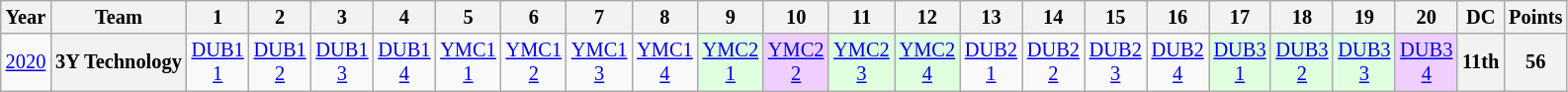<table class="wikitable" style="text-align:center; font-size:85%">
<tr>
<th>Year</th>
<th>Team</th>
<th>1</th>
<th>2</th>
<th>3</th>
<th>4</th>
<th>5</th>
<th>6</th>
<th>7</th>
<th>8</th>
<th>9</th>
<th>10</th>
<th>11</th>
<th>12</th>
<th>13</th>
<th>14</th>
<th>15</th>
<th>16</th>
<th>17</th>
<th>18</th>
<th>19</th>
<th>20</th>
<th>DC</th>
<th>Points</th>
</tr>
<tr>
<td><a href='#'>2020</a></td>
<th nowrap>3Y Technology</th>
<td><a href='#'>DUB1<br>1</a></td>
<td><a href='#'>DUB1<br>2</a></td>
<td><a href='#'>DUB1<br>3</a></td>
<td><a href='#'>DUB1<br>4</a></td>
<td><a href='#'>YMC1<br>1</a></td>
<td><a href='#'>YMC1<br>2</a></td>
<td><a href='#'>YMC1<br>3</a></td>
<td><a href='#'>YMC1<br>4</a></td>
<td style="background:#DFFFDF;"><a href='#'>YMC2<br>1</a><br></td>
<td style="background:#EFCFFF;"><a href='#'>YMC2<br>2</a><br></td>
<td style="background:#DFFFDF;"><a href='#'>YMC2<br>3</a><br></td>
<td style="background:#DFFFDF;"><a href='#'>YMC2<br>4</a><br></td>
<td><a href='#'>DUB2<br>1</a></td>
<td><a href='#'>DUB2<br>2</a></td>
<td><a href='#'>DUB2<br>3</a></td>
<td><a href='#'>DUB2<br>4</a></td>
<td style="background:#DFFFDF;"><a href='#'>DUB3<br>1</a><br></td>
<td style="background:#DFFFDF;"><a href='#'>DUB3<br>2</a><br></td>
<td style="background:#DFFFDF;"><a href='#'>DUB3<br>3</a><br></td>
<td style="background:#EFCFFF;"><a href='#'>DUB3<br>4</a><br></td>
<th>11th</th>
<th>56</th>
</tr>
</table>
